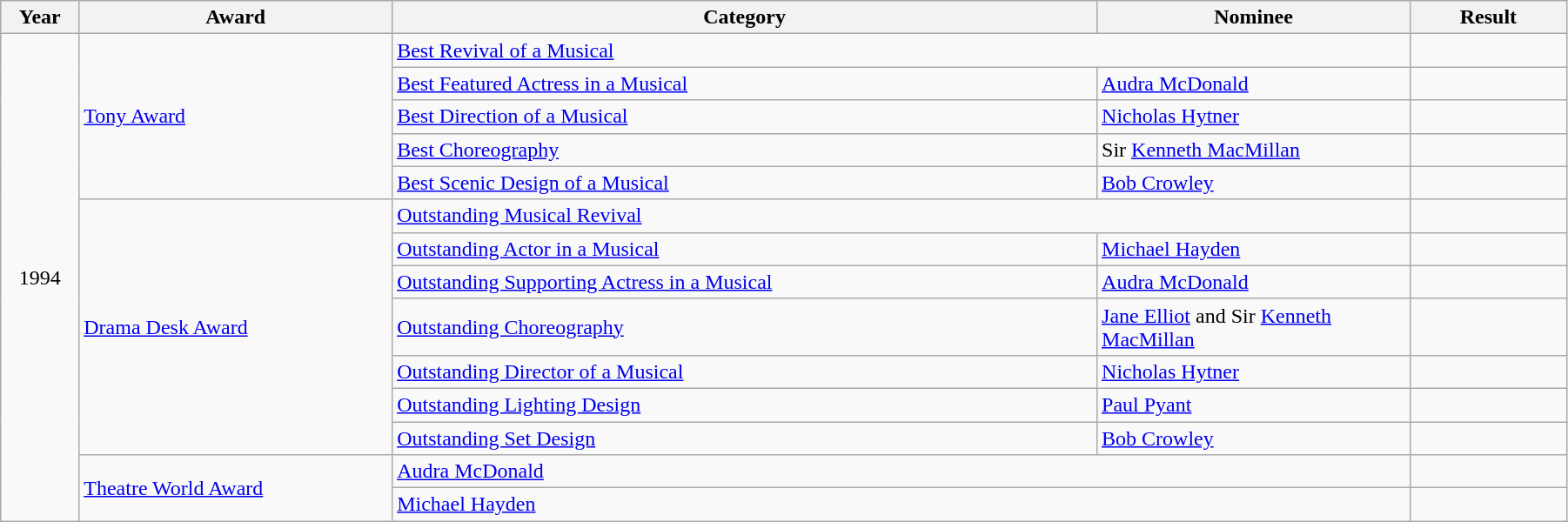<table class="wikitable" style="width:95%;">
<tr>
<th style="width:5%;">Year</th>
<th style="width:20%;">Award</th>
<th style="width:45%;">Category</th>
<th style="width:20%;">Nominee</th>
<th style="width:10%;">Result</th>
</tr>
<tr>
<td rowspan="14" align="center">1994</td>
<td rowspan="5"><a href='#'>Tony Award</a></td>
<td colspan="2"><a href='#'>Best Revival of a Musical</a></td>
<td></td>
</tr>
<tr>
<td><a href='#'>Best Featured Actress in a Musical</a></td>
<td><a href='#'>Audra McDonald</a></td>
<td></td>
</tr>
<tr>
<td><a href='#'>Best Direction of a Musical</a></td>
<td><a href='#'>Nicholas Hytner</a></td>
<td></td>
</tr>
<tr>
<td><a href='#'>Best Choreography</a></td>
<td>Sir <a href='#'>Kenneth MacMillan</a></td>
<td></td>
</tr>
<tr>
<td><a href='#'>Best Scenic Design of a Musical</a></td>
<td><a href='#'>Bob Crowley</a></td>
<td></td>
</tr>
<tr>
<td rowspan="7"><a href='#'>Drama Desk Award</a></td>
<td colspan="2"><a href='#'>Outstanding Musical Revival</a></td>
<td></td>
</tr>
<tr>
<td><a href='#'>Outstanding Actor in a Musical</a></td>
<td><a href='#'>Michael Hayden</a></td>
<td></td>
</tr>
<tr>
<td><a href='#'>Outstanding Supporting Actress in a Musical</a></td>
<td><a href='#'>Audra McDonald</a></td>
<td></td>
</tr>
<tr>
<td><a href='#'>Outstanding Choreography</a></td>
<td><a href='#'>Jane Elliot</a> and Sir <a href='#'>Kenneth MacMillan</a></td>
<td></td>
</tr>
<tr>
<td><a href='#'>Outstanding Director of a Musical</a></td>
<td><a href='#'>Nicholas Hytner</a></td>
<td></td>
</tr>
<tr>
<td><a href='#'>Outstanding Lighting Design</a></td>
<td><a href='#'>Paul Pyant</a></td>
<td></td>
</tr>
<tr>
<td><a href='#'>Outstanding Set Design</a></td>
<td><a href='#'>Bob Crowley</a></td>
<td></td>
</tr>
<tr>
<td rowspan="2"><a href='#'>Theatre World Award</a></td>
<td colspan="2"><a href='#'>Audra McDonald</a></td>
<td></td>
</tr>
<tr>
<td colspan="2"><a href='#'>Michael Hayden</a></td>
<td></td>
</tr>
</table>
